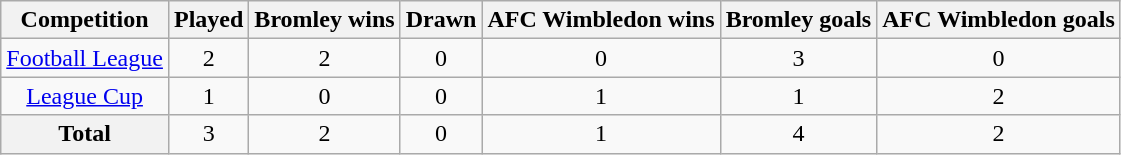<table class="wikitable" style="text-align: center;">
<tr>
<th>Competition</th>
<th>Played</th>
<th>Bromley wins</th>
<th>Drawn</th>
<th>AFC Wimbledon wins</th>
<th>Bromley goals</th>
<th>AFC Wimbledon goals</th>
</tr>
<tr>
<td><a href='#'>Football League</a></td>
<td>2</td>
<td>2</td>
<td>0</td>
<td>0</td>
<td>3</td>
<td>0</td>
</tr>
<tr>
<td><a href='#'>League Cup</a></td>
<td>1</td>
<td>0</td>
<td>0</td>
<td>1</td>
<td>1</td>
<td>2</td>
</tr>
<tr>
<th>Total</th>
<td>3</td>
<td>2</td>
<td>0</td>
<td>1</td>
<td>4</td>
<td>2</td>
</tr>
</table>
